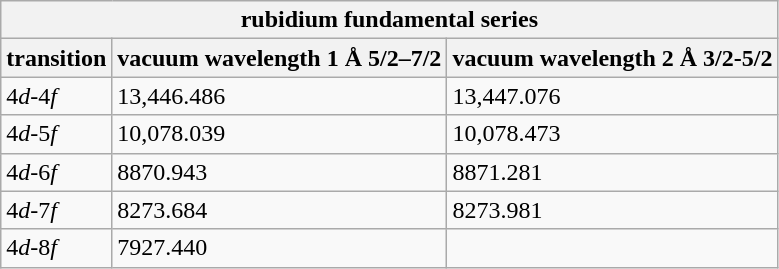<table class="wikitable">
<tr>
<th colspan=3>rubidium fundamental series</th>
</tr>
<tr>
<th>transition</th>
<th>vacuum wavelength 1 Å 5/2–7/2</th>
<th>vacuum wavelength 2 Å 3/2-5/2</th>
</tr>
<tr>
<td>4<em>d</em>-4<em>f</em></td>
<td>13,446.486</td>
<td>13,447.076</td>
</tr>
<tr>
<td>4<em>d</em>-5<em>f</em></td>
<td>10,078.039</td>
<td>10,078.473</td>
</tr>
<tr>
<td>4<em>d</em>-6<em>f</em></td>
<td>8870.943</td>
<td>8871.281</td>
</tr>
<tr>
<td>4<em>d</em>-7<em>f</em></td>
<td>8273.684</td>
<td>8273.981</td>
</tr>
<tr>
<td>4<em>d</em>-8<em>f</em></td>
<td>7927.440</td>
<td></td>
</tr>
</table>
